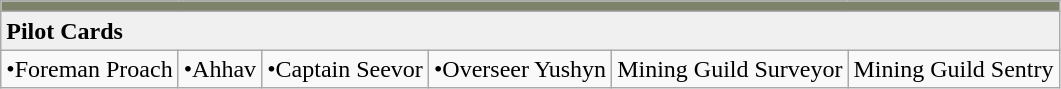<table class="wikitable sortable">
<tr style="background:#7D836A;">
<td colspan="6"></td>
</tr>
<tr style="background:#f0f0f0;">
<td colspan="7"><strong>Pilot Cards</strong></td>
</tr>
<tr>
<td>•Foreman Proach</td>
<td>•Ahhav</td>
<td>•Captain Seevor</td>
<td>•Overseer Yushyn</td>
<td>Mining Guild Surveyor</td>
<td>Mining Guild Sentry</td>
</tr>
</table>
